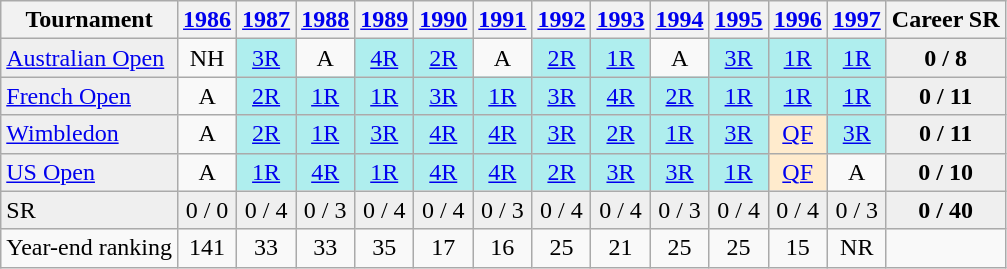<table class="wikitable">
<tr>
<th>Tournament</th>
<th><a href='#'>1986</a></th>
<th><a href='#'>1987</a></th>
<th><a href='#'>1988</a></th>
<th><a href='#'>1989</a></th>
<th><a href='#'>1990</a></th>
<th><a href='#'>1991</a></th>
<th><a href='#'>1992</a></th>
<th><a href='#'>1993</a></th>
<th><a href='#'>1994</a></th>
<th><a href='#'>1995</a></th>
<th><a href='#'>1996</a></th>
<th><a href='#'>1997</a></th>
<th>Career SR</th>
</tr>
<tr>
<td style="background:#EFEFEF;"><a href='#'>Australian Open</a></td>
<td align="center">NH</td>
<td align="center" style="background:#afeeee;"><a href='#'>3R</a></td>
<td align="center">A</td>
<td align="center" style="background:#afeeee;"><a href='#'>4R</a></td>
<td align="center" style="background:#afeeee;"><a href='#'>2R</a></td>
<td align="center">A</td>
<td align="center" style="background:#afeeee;"><a href='#'>2R</a></td>
<td align="center" style="background:#afeeee;"><a href='#'>1R</a></td>
<td align="center">A</td>
<td align="center" style="background:#afeeee;"><a href='#'>3R</a></td>
<td align="center" style="background:#afeeee;"><a href='#'>1R</a></td>
<td align="center" style="background:#afeeee;"><a href='#'>1R</a></td>
<td align="center" style="background:#EFEFEF;"><strong>0 / 8</strong></td>
</tr>
<tr>
<td style="background:#EFEFEF;"><a href='#'>French Open</a></td>
<td align="center">A</td>
<td align="center" style="background:#afeeee;"><a href='#'>2R</a></td>
<td align="center" style="background:#afeeee;"><a href='#'>1R</a></td>
<td align="center" style="background:#afeeee;"><a href='#'>1R</a></td>
<td align="center" style="background:#afeeee;"><a href='#'>3R</a></td>
<td align="center" style="background:#afeeee;"><a href='#'>1R</a></td>
<td align="center" style="background:#afeeee;"><a href='#'>3R</a></td>
<td align="center" style="background:#afeeee;"><a href='#'>4R</a></td>
<td align="center" style="background:#afeeee;"><a href='#'>2R</a></td>
<td align="center" style="background:#afeeee;"><a href='#'>1R</a></td>
<td align="center" style="background:#afeeee;"><a href='#'>1R</a></td>
<td align="center" style="background:#afeeee;"><a href='#'>1R</a></td>
<td align="center" style="background:#EFEFEF;"><strong>0 / 11</strong></td>
</tr>
<tr>
<td style="background:#EFEFEF;"><a href='#'>Wimbledon</a></td>
<td align="center">A</td>
<td align="center" style="background:#afeeee;"><a href='#'>2R</a></td>
<td align="center" style="background:#afeeee;"><a href='#'>1R</a></td>
<td align="center" style="background:#afeeee;"><a href='#'>3R</a></td>
<td align="center" style="background:#afeeee;"><a href='#'>4R</a></td>
<td align="center" style="background:#afeeee;"><a href='#'>4R</a></td>
<td align="center" style="background:#afeeee;"><a href='#'>3R</a></td>
<td align="center" style="background:#afeeee;"><a href='#'>2R</a></td>
<td align="center" style="background:#afeeee;"><a href='#'>1R</a></td>
<td align="center" style="background:#afeeee;"><a href='#'>3R</a></td>
<td align="center" style="background:#ffebcd;"><a href='#'>QF</a></td>
<td align="center" style="background:#afeeee;"><a href='#'>3R</a></td>
<td align="center" style="background:#EFEFEF;"><strong>0 / 11</strong></td>
</tr>
<tr>
<td style="background:#EFEFEF;"><a href='#'>US Open</a></td>
<td align="center">A</td>
<td align="center" style="background:#afeeee;"><a href='#'>1R</a></td>
<td align="center" style="background:#afeeee;"><a href='#'>4R</a></td>
<td align="center" style="background:#afeeee;"><a href='#'>1R</a></td>
<td align="center" style="background:#afeeee;"><a href='#'>4R</a></td>
<td align="center" style="background:#afeeee;"><a href='#'>4R</a></td>
<td align="center" style="background:#afeeee;"><a href='#'>2R</a></td>
<td align="center" style="background:#afeeee;"><a href='#'>3R</a></td>
<td align="center" style="background:#afeeee;"><a href='#'>3R</a></td>
<td align="center" style="background:#afeeee;"><a href='#'>1R</a></td>
<td align="center" style="background:#ffebcd;"><a href='#'>QF</a></td>
<td align="center">A</td>
<td align="center" style="background:#EFEFEF;"><strong>0 / 10</strong></td>
</tr>
<tr>
<td style="background:#EFEFEF;">SR</td>
<td align="center" style="background:#EFEFEF;">0 / 0</td>
<td align="center" style="background:#EFEFEF;">0 / 4</td>
<td align="center" style="background:#EFEFEF;">0 / 3</td>
<td align="center" style="background:#EFEFEF;">0 / 4</td>
<td align="center" style="background:#EFEFEF;">0 / 4</td>
<td align="center" style="background:#EFEFEF;">0 / 3</td>
<td align="center" style="background:#EFEFEF;">0 / 4</td>
<td align="center" style="background:#EFEFEF;">0 / 4</td>
<td align="center" style="background:#EFEFEF;">0 / 3</td>
<td align="center" style="background:#EFEFEF;">0 / 4</td>
<td align="center" style="background:#EFEFEF;">0 / 4</td>
<td align="center" style="background:#EFEFEF;">0 / 3</td>
<td align="center" style="background:#EFEFEF;"><strong>0 / 40</strong></td>
</tr>
<tr>
<td align=left>Year-end ranking</td>
<td align="center">141</td>
<td align="center">33</td>
<td align="center">33</td>
<td align="center">35</td>
<td align="center">17</td>
<td align="center">16</td>
<td align="center">25</td>
<td align="center">21</td>
<td align="center">25</td>
<td align="center">25</td>
<td align="center">15</td>
<td align="center">NR</td>
</tr>
</table>
